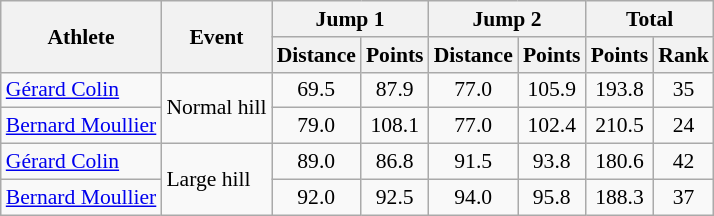<table class="wikitable" style="font-size:90%">
<tr>
<th rowspan="2">Athlete</th>
<th rowspan="2">Event</th>
<th colspan="2">Jump 1</th>
<th colspan="2">Jump 2</th>
<th colspan="2">Total</th>
</tr>
<tr>
<th>Distance</th>
<th>Points</th>
<th>Distance</th>
<th>Points</th>
<th>Points</th>
<th>Rank</th>
</tr>
<tr>
<td><a href='#'>Gérard Colin</a></td>
<td rowspan="2">Normal hill</td>
<td align="center">69.5</td>
<td align="center">87.9</td>
<td align="center">77.0</td>
<td align="center">105.9</td>
<td align="center">193.8</td>
<td align="center">35</td>
</tr>
<tr>
<td><a href='#'>Bernard Moullier</a></td>
<td align="center">79.0</td>
<td align="center">108.1</td>
<td align="center">77.0</td>
<td align="center">102.4</td>
<td align="center">210.5</td>
<td align="center">24</td>
</tr>
<tr>
<td><a href='#'>Gérard Colin</a></td>
<td rowspan="2">Large hill</td>
<td align="center">89.0</td>
<td align="center">86.8</td>
<td align="center">91.5</td>
<td align="center">93.8</td>
<td align="center">180.6</td>
<td align="center">42</td>
</tr>
<tr>
<td><a href='#'>Bernard Moullier</a></td>
<td align="center">92.0</td>
<td align="center">92.5</td>
<td align="center">94.0</td>
<td align="center">95.8</td>
<td align="center">188.3</td>
<td align="center">37</td>
</tr>
</table>
